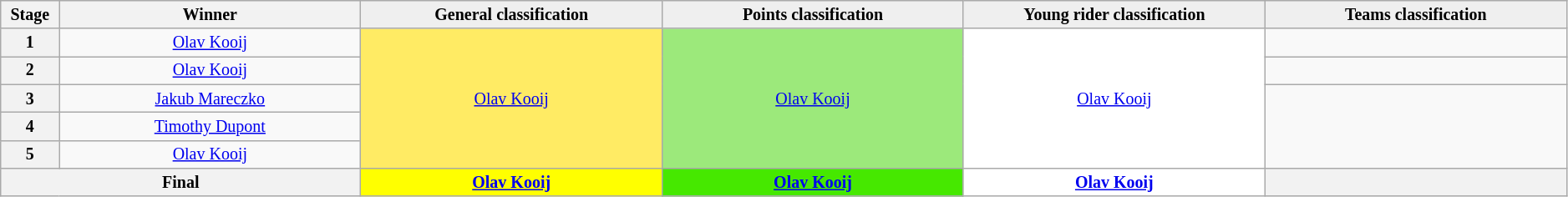<table class="wikitable" style="text-align: center; font-size:smaller;">
<tr style="background:#efefef;">
<th style="width:1%;">Stage</th>
<th style="width:11%;">Winner</th>
<th style="background:#efefef; width:11%;">General classification<br></th>
<th style="background:#efefef; width:11%;">Points classification<br></th>
<th style="background:#efefef; width:11%;">Young rider classification<br></th>
<th style="background:#efefef; width:11%;">Teams classification<br></th>
</tr>
<tr>
<th>1</th>
<td><a href='#'>Olav Kooij</a></td>
<td style="background:#FFEB64;" rowspan="5"><a href='#'>Olav Kooij</a></td>
<td style="background:#9CE97B;" rowspan="5"><a href='#'>Olav Kooij</a></td>
<td style="background:white;" rowspan="5"><a href='#'>Olav Kooij</a></td>
<td></td>
</tr>
<tr>
<th>2</th>
<td><a href='#'>Olav Kooij</a></td>
<td></td>
</tr>
<tr>
<th>3</th>
<td><a href='#'>Jakub Mareczko</a></td>
<td rowspan="3"></td>
</tr>
<tr>
<th>4</th>
<td><a href='#'>Timothy Dupont</a></td>
</tr>
<tr>
<th>5</th>
<td><a href='#'>Olav Kooij</a></td>
</tr>
<tr>
<th colspan="2"><strong>Final</strong></th>
<th style="background:yellow;"><a href='#'>Olav Kooij</a></th>
<th style="background:#46E800;"><a href='#'>Olav Kooij</a></th>
<th style="background:white;"><a href='#'>Olav Kooij</a></th>
<th style="background:offwhite;"></th>
</tr>
</table>
